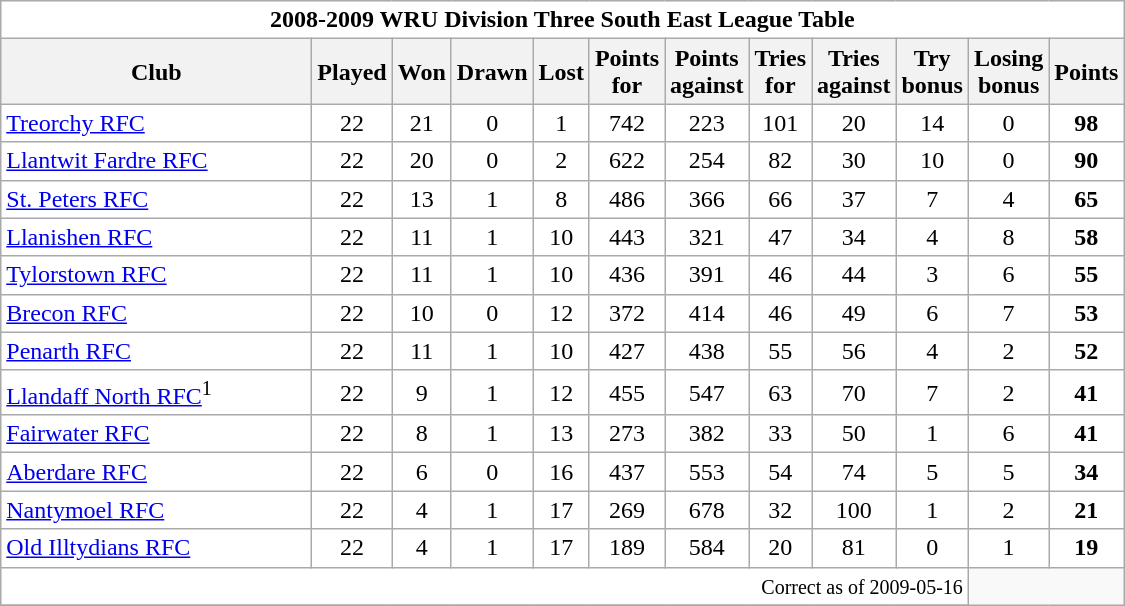<table class="wikitable" style="float:left; margin-right:15px; text-align: center;">
<tr>
<td colspan="12" bgcolor="#FFFFFF" cellpadding="0" cellspacing="0"><strong>2008-2009 WRU Division Three South East League Table</strong></td>
</tr>
<tr>
<th bgcolor="#efefef" width="200">Club</th>
<th bgcolor="#efefef" width="20">Played</th>
<th bgcolor="#efefef" width="20">Won</th>
<th bgcolor="#efefef" width="20">Drawn</th>
<th bgcolor="#efefef" width="20">Lost</th>
<th bgcolor="#efefef" width="20">Points for</th>
<th bgcolor="#efefef" width="20">Points against</th>
<th bgcolor="#efefef" width="20">Tries for</th>
<th bgcolor="#efefef" width="20">Tries against</th>
<th bgcolor="#efefef" width="20">Try bonus</th>
<th bgcolor="#efefef" width="20">Losing bonus</th>
<th bgcolor="#efefef" width="20">Points</th>
</tr>
<tr bgcolor=#ffffff align=center>
<td align=left><a href='#'>Treorchy RFC</a></td>
<td>22</td>
<td>21</td>
<td>0</td>
<td>1</td>
<td>742</td>
<td>223</td>
<td>101</td>
<td>20</td>
<td>14</td>
<td>0</td>
<td><strong>98</strong></td>
</tr>
<tr bgcolor=#ffffff align=center>
<td align=left><a href='#'>Llantwit Fardre RFC</a></td>
<td>22</td>
<td>20</td>
<td>0</td>
<td>2</td>
<td>622</td>
<td>254</td>
<td>82</td>
<td>30</td>
<td>10</td>
<td>0</td>
<td><strong>90</strong></td>
</tr>
<tr bgcolor=#ffffff align=center>
<td align=left><a href='#'>St. Peters RFC</a></td>
<td>22</td>
<td>13</td>
<td>1</td>
<td>8</td>
<td>486</td>
<td>366</td>
<td>66</td>
<td>37</td>
<td>7</td>
<td>4</td>
<td><strong>65</strong></td>
</tr>
<tr bgcolor=#ffffff align=center>
<td align=left><a href='#'>Llanishen RFC</a></td>
<td>22</td>
<td>11</td>
<td>1</td>
<td>10</td>
<td>443</td>
<td>321</td>
<td>47</td>
<td>34</td>
<td>4</td>
<td>8</td>
<td><strong>58</strong></td>
</tr>
<tr bgcolor=#ffffff align=center>
<td align=left><a href='#'>Tylorstown RFC</a></td>
<td>22</td>
<td>11</td>
<td>1</td>
<td>10</td>
<td>436</td>
<td>391</td>
<td>46</td>
<td>44</td>
<td>3</td>
<td>6</td>
<td><strong>55</strong></td>
</tr>
<tr bgcolor=#ffffff align=center>
<td align=left><a href='#'>Brecon RFC</a></td>
<td>22</td>
<td>10</td>
<td>0</td>
<td>12</td>
<td>372</td>
<td>414</td>
<td>46</td>
<td>49</td>
<td>6</td>
<td>7</td>
<td><strong>53</strong></td>
</tr>
<tr bgcolor=#ffffff align=center>
<td align=left><a href='#'>Penarth RFC</a></td>
<td>22</td>
<td>11</td>
<td>1</td>
<td>10</td>
<td>427</td>
<td>438</td>
<td>55</td>
<td>56</td>
<td>4</td>
<td>2</td>
<td><strong>52</strong></td>
</tr>
<tr bgcolor=#ffffff align=center>
<td align=left><a href='#'>Llandaff North RFC</a><sup>1</sup></td>
<td>22</td>
<td>9</td>
<td>1</td>
<td>12</td>
<td>455</td>
<td>547</td>
<td>63</td>
<td>70</td>
<td>7</td>
<td>2</td>
<td><strong>41</strong></td>
</tr>
<tr bgcolor=#ffffff align=center>
<td align=left><a href='#'>Fairwater RFC</a></td>
<td>22</td>
<td>8</td>
<td>1</td>
<td>13</td>
<td>273</td>
<td>382</td>
<td>33</td>
<td>50</td>
<td>1</td>
<td>6</td>
<td><strong>41</strong></td>
</tr>
<tr bgcolor=#ffffff align=center>
<td align=left><a href='#'>Aberdare RFC</a></td>
<td>22</td>
<td>6</td>
<td>0</td>
<td>16</td>
<td>437</td>
<td>553</td>
<td>54</td>
<td>74</td>
<td>5</td>
<td>5</td>
<td><strong>34</strong></td>
</tr>
<tr bgcolor=#ffffff align=center>
<td align=left><a href='#'>Nantymoel RFC</a></td>
<td>22</td>
<td>4</td>
<td>1</td>
<td>17</td>
<td>269</td>
<td>678</td>
<td>32</td>
<td>100</td>
<td>1</td>
<td>2</td>
<td><strong>21</strong></td>
</tr>
<tr bgcolor=#ffffff align=center>
<td align=left><a href='#'>Old Illtydians RFC</a></td>
<td>22</td>
<td>4</td>
<td>1</td>
<td>17</td>
<td>189</td>
<td>584</td>
<td>20</td>
<td>81</td>
<td>0</td>
<td>1</td>
<td><strong>19</strong></td>
</tr>
<tr>
<td colspan="10" align="right" bgcolor="#FFFFFF" cellpadding="0" cellspacing="0"><small>Correct as of 2009-05-16</small></td>
</tr>
<tr>
</tr>
</table>
